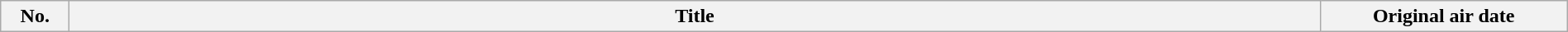<table class="wikitable plainrowheaders" style="width:100%; margin:auto;">
<tr>
<th scope="col" style="width:3em;">No.</th>
<th scope="col">Title</th>
<th scope="col" style="width:12em;">Original air date<br>






</th>
</tr>
</table>
